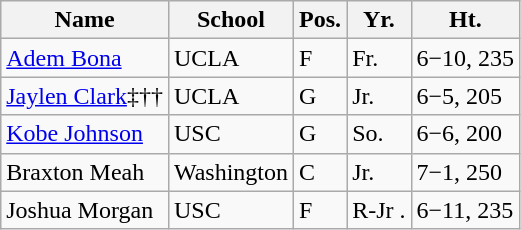<table class="wikitable">
<tr>
<th>Name</th>
<th>School</th>
<th>Pos.</th>
<th>Yr.</th>
<th>Ht.</th>
</tr>
<tr>
<td><a href='#'>Adem Bona</a></td>
<td ! style=>UCLA</td>
<td>F</td>
<td>Fr.</td>
<td>6−10, 235</td>
</tr>
<tr>
<td><a href='#'>Jaylen Clark</a>‡††</td>
<td ! style=>UCLA</td>
<td>G</td>
<td>Jr.</td>
<td>6−5, 205</td>
</tr>
<tr>
<td><a href='#'>Kobe Johnson</a></td>
<td ! style=>USC</td>
<td>G</td>
<td>So.</td>
<td>6−6, 200</td>
</tr>
<tr>
<td>Braxton Meah</td>
<td ! style=>Washington</td>
<td>C</td>
<td>Jr.</td>
<td>7−1, 250</td>
</tr>
<tr>
<td>Joshua Morgan</td>
<td ! style=>USC</td>
<td>F</td>
<td>R-Jr .</td>
<td>6−11, 235</td>
</tr>
</table>
